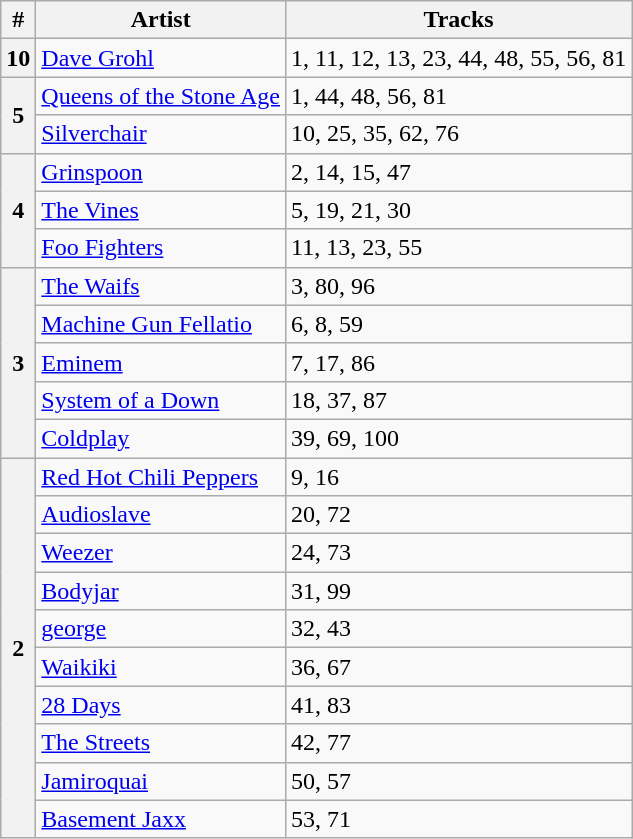<table class="wikitable sortable">
<tr>
<th>#</th>
<th>Artist</th>
<th>Tracks</th>
</tr>
<tr>
<th>10</th>
<td><a href='#'>Dave Grohl</a></td>
<td>1, 11, 12, 13, 23, 44, 48, 55, 56, 81</td>
</tr>
<tr>
<th rowspan="2">5</th>
<td><a href='#'>Queens of the Stone Age</a></td>
<td>1, 44, 48, 56, 81</td>
</tr>
<tr>
<td><a href='#'>Silverchair</a></td>
<td>10, 25, 35, 62, 76</td>
</tr>
<tr>
<th rowspan="3">4</th>
<td><a href='#'>Grinspoon</a></td>
<td>2, 14, 15, 47</td>
</tr>
<tr>
<td><a href='#'>The Vines</a></td>
<td>5, 19, 21, 30</td>
</tr>
<tr>
<td><a href='#'>Foo Fighters</a></td>
<td>11, 13, 23, 55</td>
</tr>
<tr>
<th rowspan="5">3</th>
<td><a href='#'>The Waifs</a></td>
<td>3, 80, 96</td>
</tr>
<tr>
<td><a href='#'>Machine Gun Fellatio</a></td>
<td>6, 8, 59</td>
</tr>
<tr>
<td><a href='#'>Eminem</a></td>
<td>7, 17, 86</td>
</tr>
<tr>
<td><a href='#'>System of a Down</a></td>
<td>18, 37, 87</td>
</tr>
<tr>
<td><a href='#'>Coldplay</a></td>
<td>39, 69, 100</td>
</tr>
<tr>
<th rowspan="10">2</th>
<td><a href='#'>Red Hot Chili Peppers</a></td>
<td>9, 16</td>
</tr>
<tr>
<td><a href='#'>Audioslave</a></td>
<td>20, 72</td>
</tr>
<tr>
<td><a href='#'>Weezer</a></td>
<td>24, 73</td>
</tr>
<tr>
<td><a href='#'>Bodyjar</a></td>
<td>31, 99</td>
</tr>
<tr>
<td><a href='#'>george</a></td>
<td>32, 43</td>
</tr>
<tr>
<td><a href='#'>Waikiki</a></td>
<td>36, 67</td>
</tr>
<tr>
<td><a href='#'>28 Days</a></td>
<td>41, 83</td>
</tr>
<tr>
<td><a href='#'>The Streets</a></td>
<td>42, 77</td>
</tr>
<tr>
<td><a href='#'>Jamiroquai</a></td>
<td>50, 57</td>
</tr>
<tr>
<td><a href='#'>Basement Jaxx</a></td>
<td>53, 71</td>
</tr>
</table>
